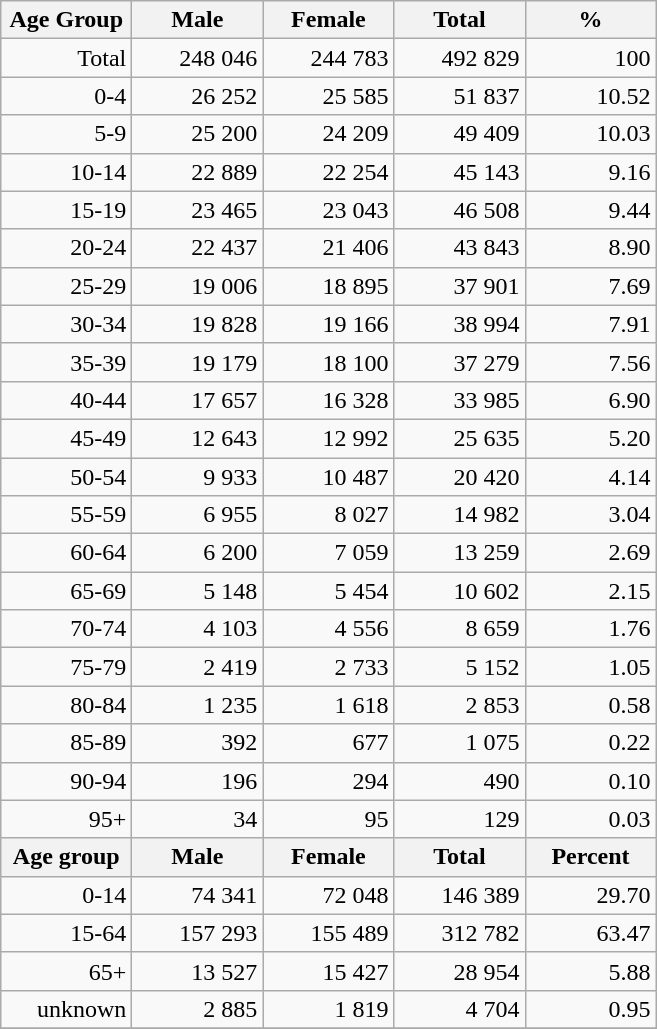<table class="wikitable">
<tr>
<th width="80pt">Age Group</th>
<th width="80pt">Male</th>
<th width="80pt">Female</th>
<th width="80pt">Total</th>
<th width="80pt">%</th>
</tr>
<tr>
<td align="right">Total</td>
<td align="right">248 046</td>
<td align="right">244 783</td>
<td align="right">492 829</td>
<td align="right">100</td>
</tr>
<tr>
<td align="right">0-4</td>
<td align="right">26 252</td>
<td align="right">25 585</td>
<td align="right">51 837</td>
<td align="right">10.52</td>
</tr>
<tr>
<td align="right">5-9</td>
<td align="right">25 200</td>
<td align="right">24 209</td>
<td align="right">49 409</td>
<td align="right">10.03</td>
</tr>
<tr>
<td align="right">10-14</td>
<td align="right">22 889</td>
<td align="right">22 254</td>
<td align="right">45 143</td>
<td align="right">9.16</td>
</tr>
<tr>
<td align="right">15-19</td>
<td align="right">23 465</td>
<td align="right">23 043</td>
<td align="right">46 508</td>
<td align="right">9.44</td>
</tr>
<tr>
<td align="right">20-24</td>
<td align="right">22 437</td>
<td align="right">21 406</td>
<td align="right">43 843</td>
<td align="right">8.90</td>
</tr>
<tr>
<td align="right">25-29</td>
<td align="right">19 006</td>
<td align="right">18 895</td>
<td align="right">37 901</td>
<td align="right">7.69</td>
</tr>
<tr>
<td align="right">30-34</td>
<td align="right">19 828</td>
<td align="right">19 166</td>
<td align="right">38 994</td>
<td align="right">7.91</td>
</tr>
<tr>
<td align="right">35-39</td>
<td align="right">19 179</td>
<td align="right">18 100</td>
<td align="right">37 279</td>
<td align="right">7.56</td>
</tr>
<tr>
<td align="right">40-44</td>
<td align="right">17 657</td>
<td align="right">16 328</td>
<td align="right">33 985</td>
<td align="right">6.90</td>
</tr>
<tr>
<td align="right">45-49</td>
<td align="right">12 643</td>
<td align="right">12 992</td>
<td align="right">25 635</td>
<td align="right">5.20</td>
</tr>
<tr>
<td align="right">50-54</td>
<td align="right">9 933</td>
<td align="right">10 487</td>
<td align="right">20 420</td>
<td align="right">4.14</td>
</tr>
<tr>
<td align="right">55-59</td>
<td align="right">6 955</td>
<td align="right">8 027</td>
<td align="right">14 982</td>
<td align="right">3.04</td>
</tr>
<tr>
<td align="right">60-64</td>
<td align="right">6 200</td>
<td align="right">7 059</td>
<td align="right">13 259</td>
<td align="right">2.69</td>
</tr>
<tr>
<td align="right">65-69</td>
<td align="right">5 148</td>
<td align="right">5 454</td>
<td align="right">10 602</td>
<td align="right">2.15</td>
</tr>
<tr>
<td align="right">70-74</td>
<td align="right">4 103</td>
<td align="right">4 556</td>
<td align="right">8 659</td>
<td align="right">1.76</td>
</tr>
<tr>
<td align="right">75-79</td>
<td align="right">2 419</td>
<td align="right">2 733</td>
<td align="right">5 152</td>
<td align="right">1.05</td>
</tr>
<tr>
<td align="right">80-84</td>
<td align="right">1 235</td>
<td align="right">1 618</td>
<td align="right">2 853</td>
<td align="right">0.58</td>
</tr>
<tr>
<td align="right">85-89</td>
<td align="right">392</td>
<td align="right">677</td>
<td align="right">1 075</td>
<td align="right">0.22</td>
</tr>
<tr>
<td align="right">90-94</td>
<td align="right">196</td>
<td align="right">294</td>
<td align="right">490</td>
<td align="right">0.10</td>
</tr>
<tr>
<td align="right">95+</td>
<td align="right">34</td>
<td align="right">95</td>
<td align="right">129</td>
<td align="right">0.03</td>
</tr>
<tr>
<th width="50">Age group</th>
<th width="80pt">Male</th>
<th width="80">Female</th>
<th width="80">Total</th>
<th width="50">Percent</th>
</tr>
<tr>
<td align="right">0-14</td>
<td align="right">74 341</td>
<td align="right">72 048</td>
<td align="right">146 389</td>
<td align="right">29.70</td>
</tr>
<tr>
<td align="right">15-64</td>
<td align="right">157 293</td>
<td align="right">155 489</td>
<td align="right">312 782</td>
<td align="right">63.47</td>
</tr>
<tr>
<td align="right">65+</td>
<td align="right">13 527</td>
<td align="right">15 427</td>
<td align="right">28 954</td>
<td align="right">5.88</td>
</tr>
<tr>
<td align="right">unknown</td>
<td align="right">2 885</td>
<td align="right">1 819</td>
<td align="right">4 704</td>
<td align="right">0.95</td>
</tr>
<tr>
</tr>
</table>
